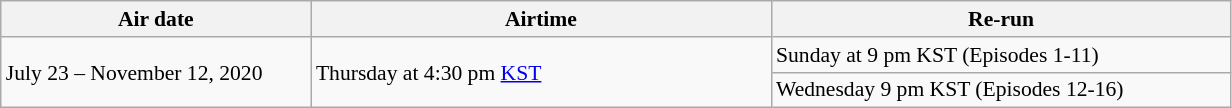<table class="wikitable" style = "font-size: 90%;">
<tr>
<th width=200>Air date</th>
<th width=300>Airtime</th>
<th width=300>Re-run</th>
</tr>
<tr>
<td rowspan="2">July 23 – November 12, 2020</td>
<td rowspan="2">Thursday at 4:30 pm <a href='#'>KST</a></td>
<td>Sunday at 9 pm KST (Episodes 1-11)</td>
</tr>
<tr>
<td>Wednesday 9 pm KST (Episodes 12-16)</td>
</tr>
</table>
